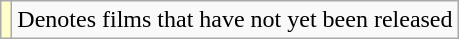<table class="wikitable">
<tr>
<td style="background:#ffc;"></td>
<td>Denotes films that have not yet been released</td>
</tr>
</table>
